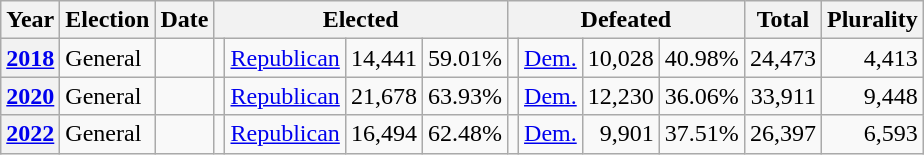<table class="wikitable">
<tr>
<th>Year</th>
<th>Election</th>
<th>Date</th>
<th colspan="4">Elected</th>
<th colspan="4">Defeated</th>
<th>Total</th>
<th>Plurality</th>
</tr>
<tr>
<th valign="top"><a href='#'>2018</a></th>
<td valign="top">General</td>
<td valign="top"></td>
<td valign="top"></td>
<td valign="top" ><a href='#'>Republican</a></td>
<td valign="top" align="right">14,441</td>
<td valign="top" align="right">59.01%</td>
<td valign="top"></td>
<td valign="top" ><a href='#'>Dem.</a></td>
<td valign="top" align="right">10,028</td>
<td valign="top" align="right">40.98%</td>
<td valign="top" align="right">24,473</td>
<td valign="top" align="right">4,413</td>
</tr>
<tr>
<th valign="top"><a href='#'>2020</a></th>
<td valign="top">General</td>
<td valign="top"></td>
<td valign="top"></td>
<td valign="top" ><a href='#'>Republican</a></td>
<td valign="top" align="right">21,678</td>
<td valign="top" align="right">63.93%</td>
<td valign="top"></td>
<td valign="top" ><a href='#'>Dem.</a></td>
<td valign="top" align="right">12,230</td>
<td valign="top" align="right">36.06%</td>
<td valign="top" align="right">33,911</td>
<td valign="top" align="right">9,448</td>
</tr>
<tr>
<th valign="top"><a href='#'>2022</a></th>
<td valign="top">General</td>
<td valign="top"></td>
<td valign="top"></td>
<td valign="top" ><a href='#'>Republican</a></td>
<td valign="top" align="right">16,494</td>
<td valign="top" align="right">62.48%</td>
<td valign="top"></td>
<td valign="top" ><a href='#'>Dem.</a></td>
<td valign="top" align="right">9,901</td>
<td valign="top" align="right">37.51%</td>
<td valign="top" align="right">26,397</td>
<td valign="top" align="right">6,593</td>
</tr>
</table>
